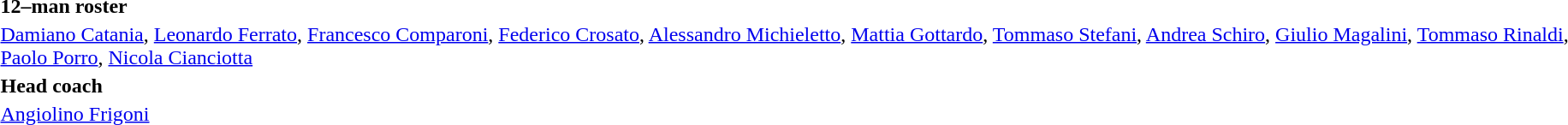<table>
<tr>
<td><strong>12–man roster</strong></td>
</tr>
<tr>
<td><a href='#'>Damiano Catania</a>, <a href='#'>Leonardo Ferrato</a>, <a href='#'>Francesco Comparoni</a>, <a href='#'>Federico Crosato</a>, <a href='#'>Alessandro Michieletto</a>, <a href='#'>Mattia Gottardo</a>, <a href='#'>Tommaso Stefani</a>, <a href='#'>Andrea Schiro</a>, <a href='#'>Giulio Magalini</a>, <a href='#'>Tommaso Rinaldi</a>, <a href='#'>Paolo Porro</a>, <a href='#'>Nicola Cianciotta</a></td>
</tr>
<tr>
<td><strong>Head coach</strong></td>
</tr>
<tr>
<td><a href='#'>Angiolino Frigoni</a></td>
</tr>
</table>
